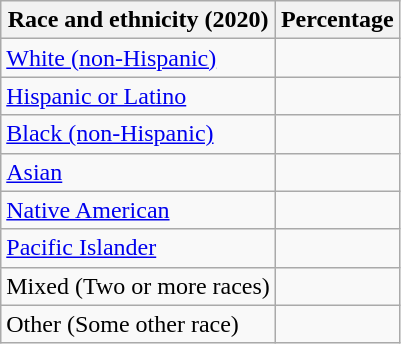<table class="wikitable sortable collapsible"; text-align:right; font-size:80%;">
<tr>
<th>Race and ethnicity (2020)</th>
<th colspan="2" data-sort-type=number>Percentage</th>
</tr>
<tr>
<td><a href='#'>White (non-Hispanic)</a></td>
<td align=right></td>
</tr>
<tr>
<td><a href='#'>Hispanic or Latino</a></td>
<td align=right></td>
</tr>
<tr>
<td><a href='#'>Black (non-Hispanic)</a></td>
<td align=right></td>
</tr>
<tr>
<td><a href='#'>Asian</a></td>
<td align=right></td>
</tr>
<tr>
<td><a href='#'>Native American</a></td>
<td align=right></td>
</tr>
<tr>
<td><a href='#'>Pacific Islander</a></td>
<td align=right></td>
</tr>
<tr>
<td>Mixed (Two or more races)</td>
<td align=right></td>
</tr>
<tr>
<td>Other (Some other race)</td>
<td align=right></td>
</tr>
</table>
